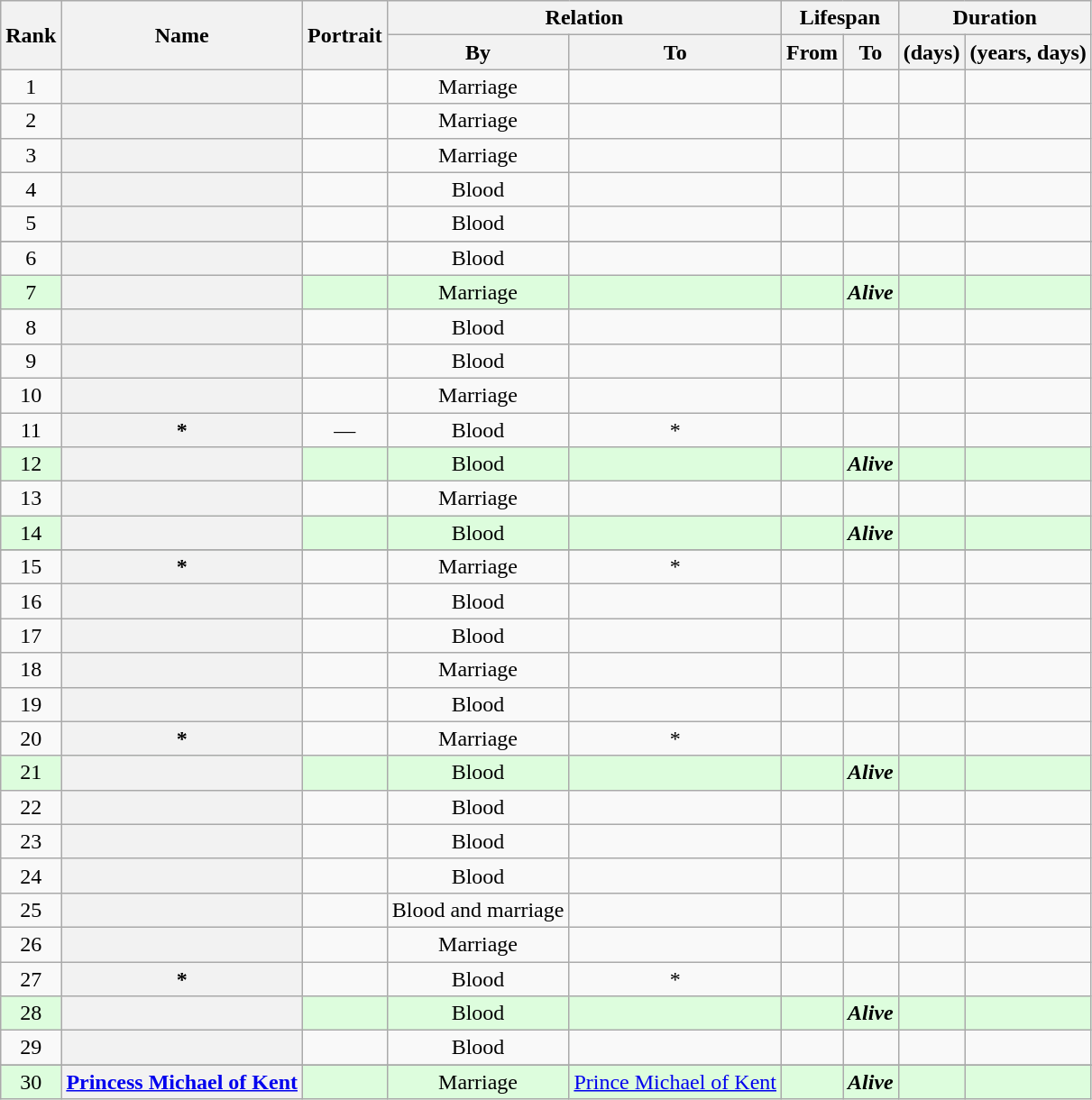<table class="wikitable sortable plainrowheaders" style="text-align:center;">
<tr style="background:#efefef;">
<th scope="col" rowspan=2>Rank</th>
<th scope="col" rowspan=2>Name</th>
<th scope="col" class="unsortable" rowspan=2>Portrait</th>
<th scope="col" colspan=2>Relation</th>
<th scope="col" colspan=2>Lifespan</th>
<th scope="col" colspan=2>Duration</th>
</tr>
<tr>
<th scope="col">By</th>
<th scope="col">To</th>
<th scope="col">From</th>
<th scope="col">To</th>
<th scope="col">(days)</th>
<th scope="col">(years, days)</th>
</tr>
<tr>
<td>1</td>
<th scope="row"></th>
<td></td>
<td>Marriage</td>
<td><br></td>
<td><br></td>
<td><br></td>
<td></td>
<td></td>
</tr>
<tr>
<td>2</td>
<th scope="row"></th>
<td></td>
<td>Marriage</td>
<td><br></td>
<td><br></td>
<td><br></td>
<td></td>
<td></td>
</tr>
<tr>
<td>3</td>
<th scope="row"><br></th>
<td></td>
<td>Marriage</td>
<td><br></td>
<td><br></td>
<td><br></td>
<td></td>
<td></td>
</tr>
<tr>
<td>4</td>
<th scope="row"></th>
<td></td>
<td>Blood</td>
<td><br></td>
<td><br></td>
<td><br></td>
<td></td>
<td></td>
</tr>
<tr>
<td>5</td>
<th scope="row"></th>
<td></td>
<td>Blood</td>
<td><br></td>
<td><br></td>
<td><br></td>
<td></td>
<td></td>
</tr>
<tr>
</tr>
<tr>
<td>6</td>
<th scope="row"></th>
<td></td>
<td>Blood</td>
<td><br></td>
<td><br></td>
<td><br></td>
<td></td>
<td></td>
</tr>
<tr style="background:#DDFDDD">
<td>7</td>
<th scope="row"></th>
<td></td>
<td>Marriage</td>
<td><br></td>
<td><br></td>
<td><strong><em>Alive</em></strong></td>
<td></td>
<td></td>
</tr>
<tr>
<td>8</td>
<th scope="row"></th>
<td></td>
<td>Blood</td>
<td><br></td>
<td><br></td>
<td><br></td>
<td></td>
<td></td>
</tr>
<tr>
<td>9</td>
<th scope="row"></th>
<td></td>
<td>Blood</td>
<td><br></td>
<td><br></td>
<td><br></td>
<td></td>
<td></td>
</tr>
<tr>
<td>10</td>
<th scope="row"></th>
<td></td>
<td>Marriage</td>
<td><br></td>
<td><br></td>
<td><br></td>
<td></td>
<td></td>
</tr>
<tr>
<td>11</td>
<th scope="row">*</th>
<td>—</td>
<td>Blood</td>
<td>*<br></td>
<td><br></td>
<td><br></td>
<td></td>
<td></td>
</tr>
<tr style="background:#DDFDDD">
<td>12</td>
<th scope="row"></th>
<td></td>
<td>Blood</td>
<td><br></td>
<td><br></td>
<td><strong><em>Alive</em></strong></td>
<td></td>
<td></td>
</tr>
<tr>
<td>13</td>
<th scope="row"></th>
<td></td>
<td>Marriage</td>
<td><br></td>
<td><br></td>
<td><br></td>
<td></td>
<td></td>
</tr>
<tr style="background:#DDFDDD">
<td>14</td>
<th scope="row"></th>
<td></td>
<td>Blood</td>
<td><br></td>
<td><br></td>
<td><strong><em>Alive</em></strong></td>
<td></td>
<td></td>
</tr>
<tr style="background:#DDFDDD">
</tr>
<tr>
<td>15</td>
<th scope="row">*</th>
<td></td>
<td>Marriage</td>
<td>*<br></td>
<td><br></td>
<td><br></td>
<td></td>
<td></td>
</tr>
<tr>
<td>16</td>
<th scope="row"></th>
<td></td>
<td>Blood</td>
<td><br></td>
<td><br></td>
<td><br></td>
<td></td>
<td></td>
</tr>
<tr>
<td>17</td>
<th scope="row"></th>
<td></td>
<td>Blood</td>
<td><br></td>
<td><br></td>
<td><br></td>
<td></td>
<td></td>
</tr>
<tr>
<td>18</td>
<th scope="row"></th>
<td></td>
<td>Marriage</td>
<td><br></td>
<td><br></td>
<td><br></td>
<td></td>
<td></td>
</tr>
<tr>
<td>19</td>
<th scope="row"></th>
<td></td>
<td>Blood</td>
<td><br></td>
<td><br></td>
<td><br></td>
<td></td>
<td></td>
</tr>
<tr>
<td>20</td>
<th scope="row">*</th>
<td></td>
<td>Marriage</td>
<td>*<br></td>
<td><br></td>
<td><br></td>
<td></td>
<td></td>
</tr>
<tr style="background:#DDFDDD">
<td>21</td>
<th scope="row"></th>
<td></td>
<td>Blood</td>
<td><br></td>
<td><br></td>
<td><strong><em>Alive</em></strong></td>
<td></td>
<td></td>
</tr>
<tr>
<td>22</td>
<th scope="row"></th>
<td></td>
<td>Blood</td>
<td><br></td>
<td><br></td>
<td><br></td>
<td></td>
<td></td>
</tr>
<tr>
<td>23</td>
<th scope="row"></th>
<td></td>
<td>Blood</td>
<td><br></td>
<td><br></td>
<td><br></td>
<td></td>
<td></td>
</tr>
<tr>
<td>24</td>
<th scope="row"></th>
<td></td>
<td>Blood</td>
<td><br></td>
<td><br></td>
<td><br></td>
<td></td>
<td></td>
</tr>
<tr>
<td>25</td>
<th scope="row"></th>
<td></td>
<td>Blood and marriage</td>
<td><br></td>
<td><br></td>
<td><br></td>
<td></td>
<td></td>
</tr>
<tr>
<td>26</td>
<th scope="row"></th>
<td></td>
<td>Marriage</td>
<td><br></td>
<td><br></td>
<td><br></td>
<td></td>
<td></td>
</tr>
<tr>
<td>27</td>
<th scope="row">*</th>
<td></td>
<td>Blood</td>
<td>*<br></td>
<td><br></td>
<td><br></td>
<td></td>
<td></td>
</tr>
<tr style="background:#DDFDDD">
<td>28</td>
<th scope="row"></th>
<td></td>
<td>Blood</td>
<td></td>
<td><br></td>
<td><strong><em>Alive</em></strong></td>
<td></td>
<td></td>
</tr>
<tr>
<td>29</td>
<th scope="row"><br></th>
<td></td>
<td>Blood</td>
<td><br></td>
<td><br></td>
<td><br></td>
<td></td>
<td></td>
</tr>
<tr>
</tr>
<tr style="background:#DDFDDD">
<td>30</td>
<th scope="row"><a href='#'>Princess Michael of Kent</a></th>
<td></td>
<td>Marriage</td>
<td><a href='#'>Prince Michael of Kent</a></td>
<td><br></td>
<td><strong><em>Alive</em></strong></td>
<td></td>
<td></td>
</tr>
</table>
